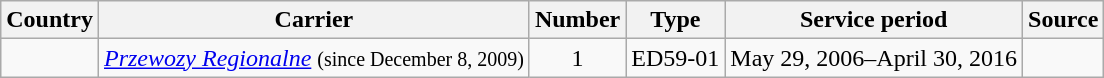<table class="wikitable" style="text-align:center;">
<tr>
<th>Country</th>
<th>Carrier</th>
<th>Number</th>
<th>Type</th>
<th>Service period</th>
<th>Source</th>
</tr>
<tr>
<td align="left"></td>
<td align="left"><em><a href='#'>Przewozy Regionalne</a></em> <small>(since December 8, 2009)</small></td>
<td>1</td>
<td>ED59-01</td>
<td>May 29, 2006–April 30, 2016</td>
<td></td>
</tr>
</table>
